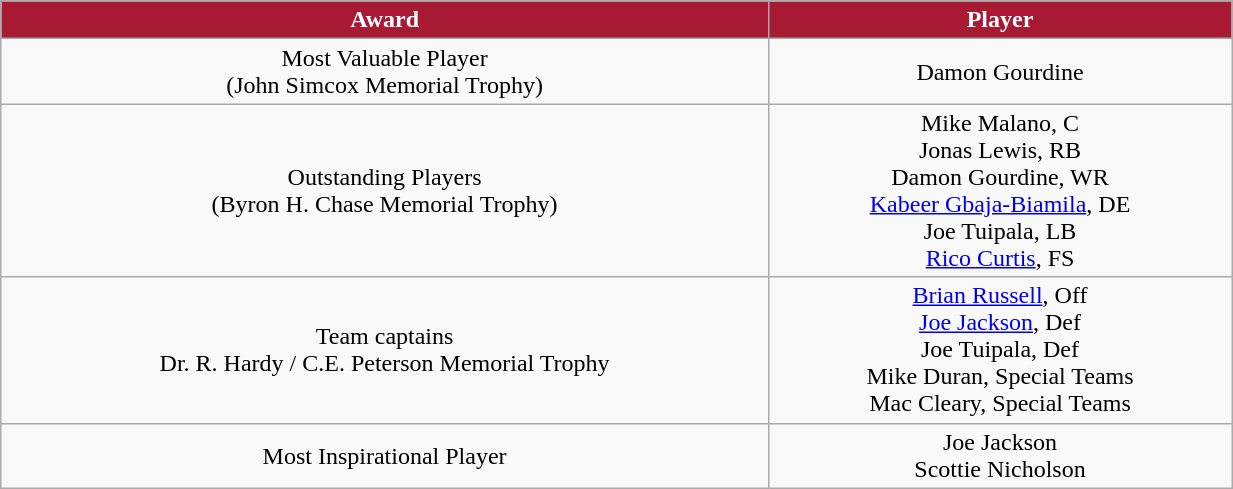<table class="wikitable" width="65%">
<tr>
<th style="background:#A81933;color:#FFFFFF;">Award</th>
<th style="background:#A81933;color:#FFFFFF;">Player</th>
</tr>
<tr align="center" bgcolor="">
<td>Most Valuable Player<br>(John Simcox Memorial Trophy)</td>
<td>Damon Gourdine</td>
</tr>
<tr align="center" bgcolor="">
<td>Outstanding Players<br>(Byron H. Chase Memorial Trophy)</td>
<td>Mike Malano, C<br>Jonas Lewis, RB<br>Damon Gourdine, WR<br><a href='#'>Kabeer Gbaja-Biamila</a>, DE<br>Joe Tuipala, LB<br><a href='#'>Rico Curtis</a>, FS</td>
</tr>
<tr align="center" bgcolor="">
<td>Team captains<br>Dr. R. Hardy / C.E. Peterson Memorial Trophy</td>
<td><a href='#'>Brian Russell</a>, Off<br><a href='#'>Joe Jackson</a>, Def<br>Joe Tuipala, Def<br>Mike Duran, Special Teams<br>Mac Cleary, Special Teams</td>
</tr>
<tr align="center" bgcolor="">
<td>Most Inspirational Player</td>
<td>Joe Jackson<br>Scottie Nicholson</td>
</tr>
</table>
